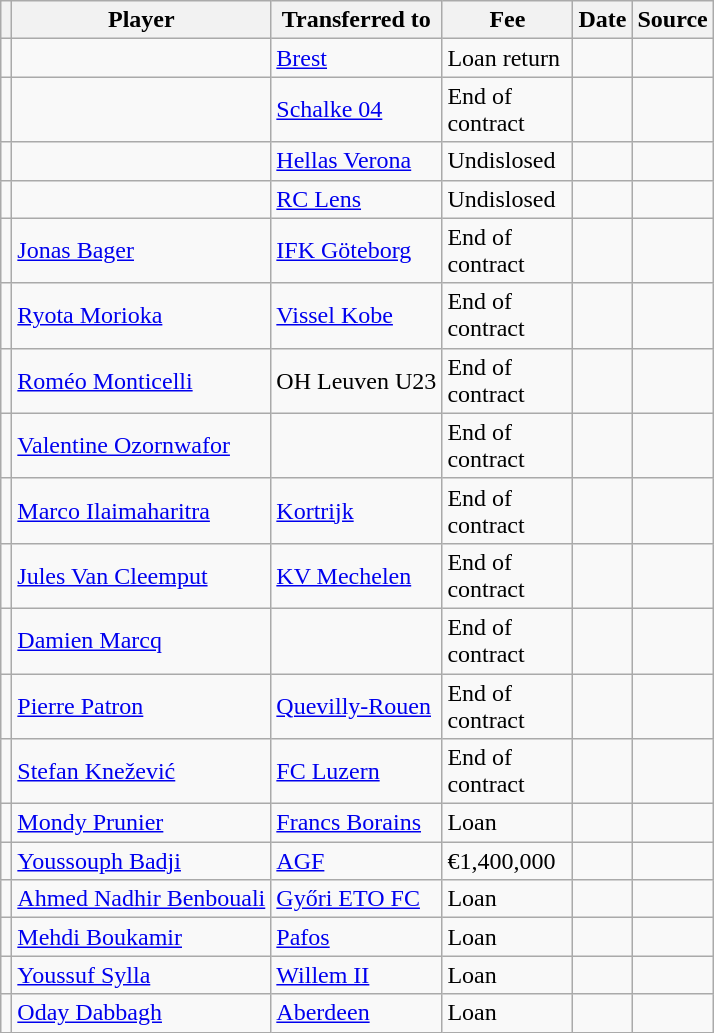<table class="wikitable plainrowheaders sortable">
<tr>
<th></th>
<th scope="col">Player</th>
<th>Transferred to</th>
<th style="width: 80px;">Fee</th>
<th scope="col">Date</th>
<th scope="col">Source</th>
</tr>
<tr>
<td align="center"></td>
<td></td>
<td> <a href='#'>Brest</a></td>
<td>Loan return</td>
<td></td>
<td></td>
</tr>
<tr>
<td align="center"></td>
<td></td>
<td> <a href='#'>Schalke 04</a></td>
<td>End of contract</td>
<td></td>
<td></td>
</tr>
<tr>
<td align="center"></td>
<td></td>
<td> <a href='#'>Hellas Verona</a></td>
<td>Undislosed</td>
<td></td>
<td></td>
</tr>
<tr>
<td align="center"></td>
<td></td>
<td> <a href='#'>RC Lens</a></td>
<td>Undislosed</td>
<td></td>
<td></td>
</tr>
<tr>
<td align="center"></td>
<td> <a href='#'>Jonas Bager</a></td>
<td> <a href='#'>IFK Göteborg</a></td>
<td>End of contract</td>
<td></td>
<td></td>
</tr>
<tr>
<td align="center"></td>
<td> <a href='#'>Ryota Morioka</a></td>
<td> <a href='#'>Vissel Kobe</a></td>
<td>End of contract</td>
<td></td>
<td></td>
</tr>
<tr>
<td align="center"></td>
<td> <a href='#'>Roméo Monticelli</a></td>
<td> OH Leuven U23</td>
<td>End of contract</td>
<td></td>
<td></td>
</tr>
<tr>
<td align="center"></td>
<td> <a href='#'>Valentine Ozornwafor</a></td>
<td></td>
<td>End of contract</td>
<td></td>
<td></td>
</tr>
<tr>
<td align="center"></td>
<td> <a href='#'>Marco Ilaimaharitra</a></td>
<td> <a href='#'>Kortrijk</a></td>
<td>End of contract</td>
<td></td>
<td></td>
</tr>
<tr>
<td align="center"></td>
<td> <a href='#'>Jules Van Cleemput</a></td>
<td> <a href='#'>KV Mechelen</a></td>
<td>End of contract</td>
<td></td>
<td></td>
</tr>
<tr>
<td align="center"></td>
<td> <a href='#'>Damien Marcq</a></td>
<td></td>
<td>End of contract</td>
<td></td>
<td></td>
</tr>
<tr>
<td align="center"></td>
<td> <a href='#'>Pierre Patron</a></td>
<td> <a href='#'>Quevilly-Rouen</a></td>
<td>End of contract</td>
<td></td>
<td></td>
</tr>
<tr>
<td align="center"></td>
<td> <a href='#'>Stefan Knežević</a></td>
<td> <a href='#'>FC Luzern</a></td>
<td>End of contract</td>
<td></td>
<td></td>
</tr>
<tr>
<td align="center"></td>
<td> <a href='#'>Mondy Prunier</a></td>
<td> <a href='#'>Francs Borains</a></td>
<td>Loan</td>
<td></td>
<td></td>
</tr>
<tr>
<td align="center"></td>
<td> <a href='#'>Youssouph Badji</a></td>
<td> <a href='#'>AGF</a></td>
<td>€1,400,000</td>
<td></td>
<td></td>
</tr>
<tr>
<td align="center"></td>
<td> <a href='#'>Ahmed Nadhir Benbouali</a></td>
<td> <a href='#'>Győri ETO FC</a></td>
<td>Loan</td>
<td></td>
<td></td>
</tr>
<tr>
<td align="center"></td>
<td> <a href='#'>Mehdi Boukamir</a></td>
<td> <a href='#'>Pafos</a></td>
<td>Loan</td>
<td></td>
<td></td>
</tr>
<tr>
<td align="center"></td>
<td> <a href='#'>Youssuf Sylla</a></td>
<td> <a href='#'>Willem II</a></td>
<td>Loan</td>
<td></td>
<td></td>
</tr>
<tr>
<td align="center"></td>
<td> <a href='#'>Oday Dabbagh</a></td>
<td> <a href='#'>Aberdeen</a></td>
<td>Loan</td>
<td></td>
<td></td>
</tr>
</table>
